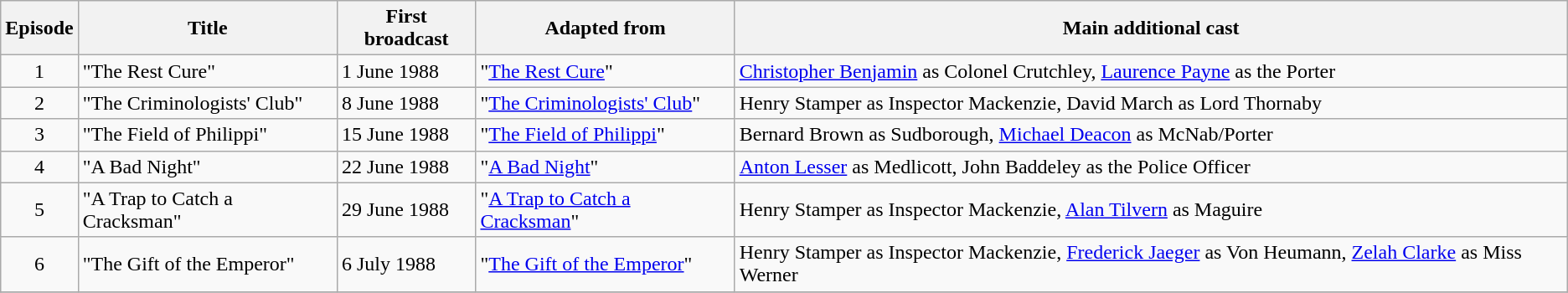<table class="wikitable">
<tr>
<th>Episode</th>
<th>Title</th>
<th>First broadcast</th>
<th>Adapted from</th>
<th>Main additional cast</th>
</tr>
<tr>
<td style="text-align: center;">1</td>
<td>"The Rest Cure"</td>
<td>1 June 1988</td>
<td>"<a href='#'>The Rest Cure</a>"</td>
<td><a href='#'>Christopher Benjamin</a> as Colonel Crutchley, <a href='#'>Laurence Payne</a> as the Porter</td>
</tr>
<tr>
<td style="text-align: center;">2</td>
<td>"The Criminologists' Club"</td>
<td>8 June 1988</td>
<td>"<a href='#'>The Criminologists' Club</a>"</td>
<td>Henry Stamper as Inspector Mackenzie, David March as Lord Thornaby</td>
</tr>
<tr>
<td style="text-align: center;">3</td>
<td>"The Field of Philippi"</td>
<td>15 June 1988</td>
<td>"<a href='#'>The Field of Philippi</a>"</td>
<td>Bernard Brown as Sudborough, <a href='#'>Michael Deacon</a> as McNab/Porter</td>
</tr>
<tr>
<td style="text-align: center;">4</td>
<td>"A Bad Night"</td>
<td>22 June 1988</td>
<td>"<a href='#'>A Bad Night</a>"</td>
<td><a href='#'>Anton Lesser</a> as Medlicott, John Baddeley as the Police Officer</td>
</tr>
<tr>
<td style="text-align: center;">5</td>
<td>"A Trap to Catch a Cracksman"</td>
<td>29 June 1988</td>
<td>"<a href='#'>A Trap to Catch a Cracksman</a>"</td>
<td>Henry Stamper as Inspector Mackenzie, <a href='#'>Alan Tilvern</a> as Maguire</td>
</tr>
<tr>
<td style="text-align: center;">6</td>
<td>"The Gift of the Emperor"</td>
<td>6 July 1988</td>
<td>"<a href='#'>The Gift of the Emperor</a>"</td>
<td>Henry Stamper as Inspector Mackenzie, <a href='#'>Frederick Jaeger</a> as Von Heumann, <a href='#'>Zelah Clarke</a> as Miss Werner</td>
</tr>
<tr>
</tr>
</table>
